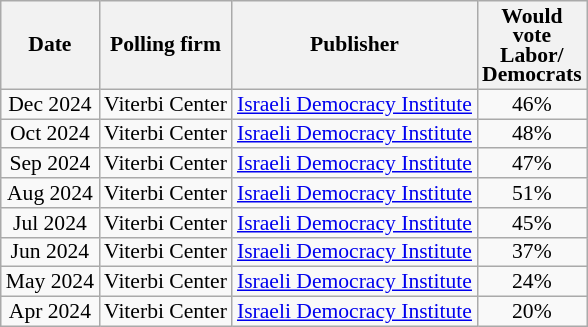<table class="wikitable sortable" style="text-align:center; font-size:90%; line-height:13px">
<tr>
<th>Date</th>
<th>Polling firm</th>
<th>Publisher</th>
<th>Would<br>vote<br>Labor/<br>Democrats</th>
</tr>
<tr>
<td data-sort-value=2024-12>Dec 2024</td>
<td>Viterbi Center</td>
<td><a href='#'>Israeli Democracy Institute</a></td>
<td>46%</td>
</tr>
<tr>
<td data-sort-value=2024-10>Oct 2024</td>
<td>Viterbi Center</td>
<td><a href='#'>Israeli Democracy Institute</a></td>
<td>48%</td>
</tr>
<tr>
<td data-sort-value=2024-09>Sep 2024</td>
<td>Viterbi Center</td>
<td><a href='#'>Israeli Democracy Institute</a></td>
<td>47%</td>
</tr>
<tr>
<td data-sort-value=2024-08>Aug 2024</td>
<td>Viterbi Center</td>
<td><a href='#'>Israeli Democracy Institute</a></td>
<td>51%</td>
</tr>
<tr>
<td data-sort-value=2024-07>Jul 2024</td>
<td>Viterbi Center</td>
<td><a href='#'>Israeli Democracy Institute</a></td>
<td>45%</td>
</tr>
<tr>
<td data-sort-value=2024-06>Jun 2024</td>
<td>Viterbi Center</td>
<td><a href='#'>Israeli Democracy Institute</a></td>
<td>37%</td>
</tr>
<tr>
<td data-sort-value=2024-05>May 2024</td>
<td>Viterbi Center</td>
<td><a href='#'>Israeli Democracy Institute</a></td>
<td>24%</td>
</tr>
<tr>
<td data-sort-value=2024-04>Apr 2024</td>
<td>Viterbi Center</td>
<td><a href='#'>Israeli Democracy Institute</a></td>
<td>20%</td>
</tr>
</table>
